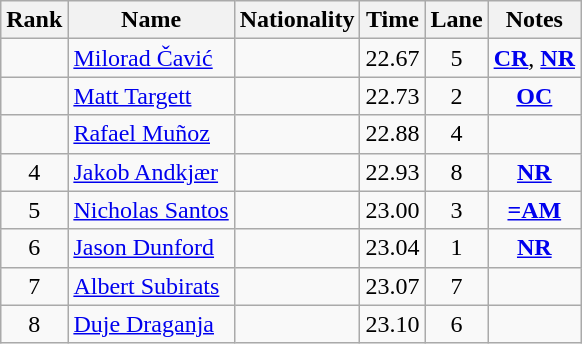<table class="wikitable sortable" style="text-align:center">
<tr>
<th>Rank</th>
<th>Name</th>
<th>Nationality</th>
<th>Time</th>
<th>Lane</th>
<th>Notes</th>
</tr>
<tr>
<td></td>
<td align=left><a href='#'>Milorad Čavić</a></td>
<td align=left></td>
<td>22.67</td>
<td>5</td>
<td><strong><a href='#'>CR</a></strong>, <strong><a href='#'>NR</a></strong></td>
</tr>
<tr>
<td></td>
<td align=left><a href='#'>Matt Targett</a></td>
<td align=left></td>
<td>22.73</td>
<td>2</td>
<td><strong> <a href='#'>OC</a></strong></td>
</tr>
<tr>
<td></td>
<td align=left><a href='#'>Rafael Muñoz</a></td>
<td align=left></td>
<td>22.88</td>
<td>4</td>
<td></td>
</tr>
<tr>
<td>4</td>
<td align=left><a href='#'>Jakob Andkjær</a></td>
<td align=left></td>
<td>22.93</td>
<td>8</td>
<td><strong><a href='#'>NR</a></strong></td>
</tr>
<tr>
<td>5</td>
<td align=left><a href='#'>Nicholas Santos</a></td>
<td align=left></td>
<td>23.00</td>
<td>3</td>
<td><strong><a href='#'>=AM</a></strong></td>
</tr>
<tr>
<td>6</td>
<td align=left><a href='#'>Jason Dunford</a></td>
<td align=left></td>
<td>23.04</td>
<td>1</td>
<td><strong><a href='#'>NR</a></strong></td>
</tr>
<tr>
<td>7</td>
<td align=left><a href='#'>Albert Subirats</a></td>
<td align=left></td>
<td>23.07</td>
<td>7</td>
<td></td>
</tr>
<tr>
<td>8</td>
<td align=left><a href='#'>Duje Draganja</a></td>
<td align=left></td>
<td>23.10</td>
<td>6</td>
<td></td>
</tr>
</table>
